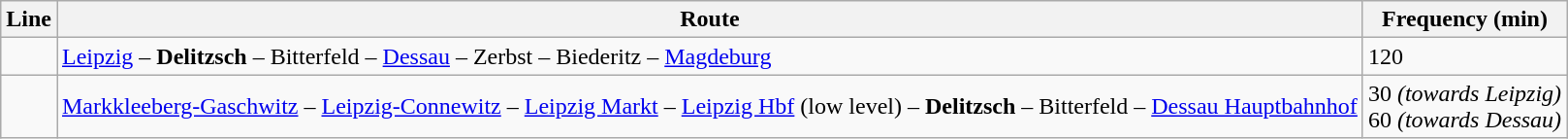<table class="wikitable">
<tr>
<th>Line</th>
<th>Route</th>
<th>Frequency (min)</th>
</tr>
<tr>
<td align="center"></td>
<td><a href='#'>Leipzig</a> – <strong>Delitzsch</strong> – Bitterfeld – <a href='#'>Dessau</a> – Zerbst – Biederitz – <a href='#'>Magdeburg</a></td>
<td>120</td>
</tr>
<tr>
<td align="center"></td>
<td><a href='#'>Markkleeberg-Gaschwitz</a> – <a href='#'>Leipzig-Connewitz</a> – <a href='#'>Leipzig Markt</a> – <a href='#'>Leipzig Hbf</a> (low level) – <strong>Delitzsch</strong> – Bitterfeld – <a href='#'>Dessau Hauptbahnhof</a></td>
<td>30 <em>(towards Leipzig)</em><br>60 <em>(towards Dessau)</em></td>
</tr>
</table>
